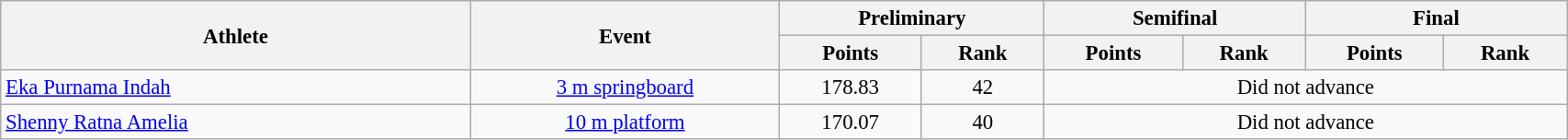<table class=wikitable style="font-size:95%" width="90%">
<tr>
<th rowspan="2">Athlete</th>
<th rowspan="2">Event</th>
<th colspan="2">Preliminary</th>
<th colspan="2">Semifinal</th>
<th colspan="2">Final</th>
</tr>
<tr>
<th>Points</th>
<th>Rank</th>
<th>Points</th>
<th>Rank</th>
<th>Points</th>
<th>Rank</th>
</tr>
<tr>
<td width=30%><a href='#'>Eka Purnama Indah</a></td>
<td align=center><a href='#'>3 m springboard</a></td>
<td align=center>178.83</td>
<td align=center>42</td>
<td align=center colspan="4">Did not advance</td>
</tr>
<tr>
<td width=30%><a href='#'>Shenny Ratna Amelia</a></td>
<td align=center><a href='#'>10 m platform</a></td>
<td align=center>170.07</td>
<td align=center>40</td>
<td align=center colspan="4">Did not advance</td>
</tr>
</table>
